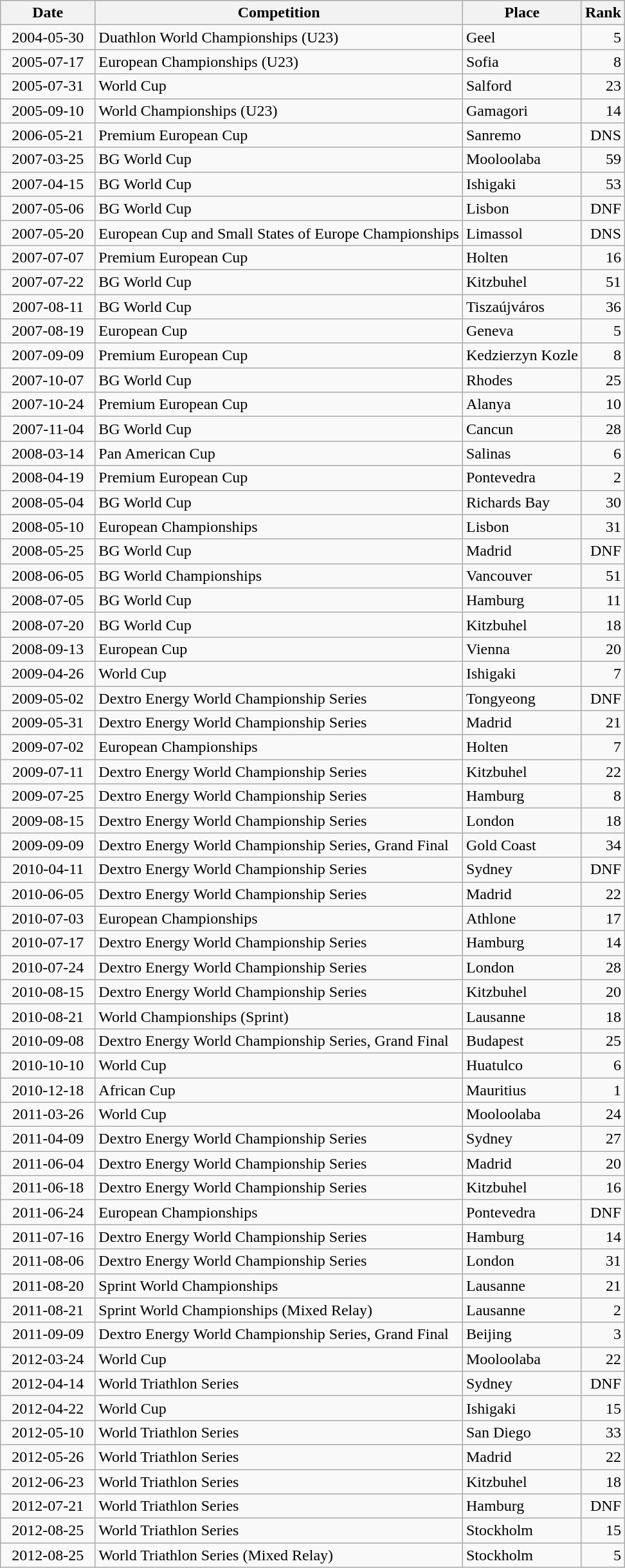<table class="wikitable sortable">
<tr>
<th>Date</th>
<th>Competition</th>
<th>Place</th>
<th>Rank</th>
</tr>
<tr>
<td style="text-align:right">  2004-05-30  </td>
<td>Duathlon World Championships (U23)</td>
<td>Geel</td>
<td style="text-align:right">5</td>
</tr>
<tr>
<td style="text-align:right">  2005-07-17  </td>
<td>European Championships (U23)</td>
<td>Sofia</td>
<td style="text-align:right">8</td>
</tr>
<tr>
<td style="text-align:right">  2005-07-31  </td>
<td>World Cup</td>
<td>Salford</td>
<td style="text-align:right">23</td>
</tr>
<tr>
<td style="text-align:right">  2005-09-10  </td>
<td>World Championships (U23)</td>
<td>Gamagori</td>
<td style="text-align:right">14</td>
</tr>
<tr>
<td style="text-align:right">  2006-05-21  </td>
<td>Premium European Cup</td>
<td>Sanremo</td>
<td style="text-align:right">DNS</td>
</tr>
<tr>
<td style="text-align:right">  2007-03-25  </td>
<td>BG World Cup</td>
<td>Mooloolaba</td>
<td style="text-align:right">59</td>
</tr>
<tr>
<td style="text-align:right">  2007-04-15  </td>
<td>BG World Cup</td>
<td>Ishigaki</td>
<td style="text-align:right">53</td>
</tr>
<tr>
<td style="text-align:right">  2007-05-06  </td>
<td>BG World Cup</td>
<td>Lisbon</td>
<td style="text-align:right">DNF</td>
</tr>
<tr>
<td style="text-align:right">  2007-05-20  </td>
<td>European Cup and Small States of Europe Championships</td>
<td>Limassol</td>
<td style="text-align:right">DNS</td>
</tr>
<tr>
<td style="text-align:right">  2007-07-07  </td>
<td>Premium European Cup</td>
<td>Holten</td>
<td style="text-align:right">16</td>
</tr>
<tr>
<td style="text-align:right">  2007-07-22  </td>
<td>BG World Cup</td>
<td>Kitzbuhel</td>
<td style="text-align:right">51</td>
</tr>
<tr>
<td style="text-align:right">  2007-08-11  </td>
<td>BG World Cup</td>
<td>Tiszaújváros</td>
<td style="text-align:right">36</td>
</tr>
<tr>
<td style="text-align:right">  2007-08-19  </td>
<td>European Cup</td>
<td>Geneva</td>
<td style="text-align:right">5</td>
</tr>
<tr>
<td style="text-align:right">  2007-09-09  </td>
<td>Premium European Cup</td>
<td>Kedzierzyn Kozle</td>
<td style="text-align:right">8</td>
</tr>
<tr>
<td style="text-align:right">  2007-10-07  </td>
<td>BG World Cup</td>
<td>Rhodes</td>
<td style="text-align:right">25</td>
</tr>
<tr>
<td style="text-align:right">  2007-10-24  </td>
<td>Premium European Cup</td>
<td>Alanya</td>
<td style="text-align:right">10</td>
</tr>
<tr>
<td style="text-align:right">  2007-11-04  </td>
<td>BG World Cup</td>
<td>Cancun</td>
<td style="text-align:right">28</td>
</tr>
<tr>
<td style="text-align:right">  2008-03-14  </td>
<td>Pan American Cup</td>
<td>Salinas</td>
<td style="text-align:right">6</td>
</tr>
<tr>
<td style="text-align:right">  2008-04-19  </td>
<td>Premium European Cup</td>
<td>Pontevedra</td>
<td style="text-align:right">2</td>
</tr>
<tr>
<td style="text-align:right">  2008-05-04  </td>
<td>BG World Cup</td>
<td>Richards Bay</td>
<td style="text-align:right">30</td>
</tr>
<tr>
<td style="text-align:right">  2008-05-10  </td>
<td>European Championships</td>
<td>Lisbon</td>
<td style="text-align:right">31</td>
</tr>
<tr>
<td style="text-align:right">  2008-05-25  </td>
<td>BG World Cup</td>
<td>Madrid</td>
<td style="text-align:right">DNF</td>
</tr>
<tr>
<td style="text-align:right">  2008-06-05  </td>
<td>BG World Championships</td>
<td>Vancouver</td>
<td style="text-align:right">51</td>
</tr>
<tr>
<td style="text-align:right">  2008-07-05  </td>
<td>BG World Cup</td>
<td>Hamburg</td>
<td style="text-align:right">11</td>
</tr>
<tr>
<td style="text-align:right">  2008-07-20  </td>
<td>BG World Cup</td>
<td>Kitzbuhel</td>
<td style="text-align:right">18</td>
</tr>
<tr>
<td style="text-align:right">  2008-09-13  </td>
<td>European Cup</td>
<td>Vienna</td>
<td style="text-align:right">20</td>
</tr>
<tr>
<td style="text-align:right">  2009-04-26  </td>
<td>World Cup</td>
<td>Ishigaki</td>
<td style="text-align:right">7</td>
</tr>
<tr>
<td style="text-align:right">  2009-05-02  </td>
<td>Dextro Energy World Championship Series</td>
<td>Tongyeong</td>
<td style="text-align:right">DNF</td>
</tr>
<tr>
<td style="text-align:right">  2009-05-31  </td>
<td>Dextro Energy World Championship Series</td>
<td>Madrid</td>
<td style="text-align:right">21</td>
</tr>
<tr>
<td style="text-align:right">  2009-07-02  </td>
<td>European Championships</td>
<td>Holten</td>
<td style="text-align:right">7</td>
</tr>
<tr>
<td style="text-align:right">  2009-07-11  </td>
<td>Dextro Energy World Championship Series</td>
<td>Kitzbuhel</td>
<td style="text-align:right">22</td>
</tr>
<tr>
<td style="text-align:right">  2009-07-25  </td>
<td>Dextro Energy World Championship Series</td>
<td>Hamburg</td>
<td style="text-align:right">8</td>
</tr>
<tr>
<td style="text-align:right">  2009-08-15  </td>
<td>Dextro Energy World Championship Series</td>
<td>London</td>
<td style="text-align:right">18</td>
</tr>
<tr>
<td style="text-align:right">  2009-09-09  </td>
<td>Dextro Energy World Championship Series, Grand Final</td>
<td>Gold Coast</td>
<td style="text-align:right">34</td>
</tr>
<tr>
<td style="text-align:right">  2010-04-11  </td>
<td>Dextro Energy World Championship Series</td>
<td>Sydney</td>
<td style="text-align:right">DNF</td>
</tr>
<tr>
<td style="text-align:right">  2010-06-05  </td>
<td>Dextro Energy World Championship Series</td>
<td>Madrid</td>
<td style="text-align:right">22</td>
</tr>
<tr>
<td style="text-align:right">  2010-07-03  </td>
<td>European Championships</td>
<td>Athlone</td>
<td style="text-align:right">17</td>
</tr>
<tr>
<td style="text-align:right">  2010-07-17  </td>
<td>Dextro Energy World Championship Series</td>
<td>Hamburg</td>
<td style="text-align:right">14</td>
</tr>
<tr>
<td style="text-align:right">  2010-07-24  </td>
<td>Dextro Energy World Championship Series</td>
<td>London</td>
<td style="text-align:right">28</td>
</tr>
<tr>
<td style="text-align:right">  2010-08-15  </td>
<td>Dextro Energy World Championship Series</td>
<td>Kitzbuhel</td>
<td style="text-align:right">20</td>
</tr>
<tr>
<td style="text-align:right">  2010-08-21  </td>
<td>World Championships (Sprint)</td>
<td>Lausanne</td>
<td style="text-align:right">18</td>
</tr>
<tr>
<td style="text-align:right">  2010-09-08  </td>
<td>Dextro Energy World Championship Series, Grand Final</td>
<td>Budapest</td>
<td style="text-align:right">25</td>
</tr>
<tr>
<td style="text-align:right">  2010-10-10  </td>
<td>World Cup</td>
<td>Huatulco</td>
<td style="text-align:right">6</td>
</tr>
<tr>
<td style="text-align:right">  2010-12-18  </td>
<td>African Cup</td>
<td>Mauritius</td>
<td style="text-align:right">1</td>
</tr>
<tr>
<td style="text-align:right">  2011-03-26  </td>
<td>World Cup</td>
<td>Mooloolaba</td>
<td style="text-align:right">24</td>
</tr>
<tr>
<td style="text-align:right">  2011-04-09  </td>
<td>Dextro Energy World Championship Series</td>
<td>Sydney</td>
<td style="text-align:right">27</td>
</tr>
<tr>
<td style="text-align:right">  2011-06-04  </td>
<td>Dextro Energy World Championship Series</td>
<td>Madrid</td>
<td style="text-align:right">20</td>
</tr>
<tr>
<td style="text-align:right">  2011-06-18  </td>
<td>Dextro Energy World Championship Series</td>
<td>Kitzbuhel</td>
<td style="text-align:right">16</td>
</tr>
<tr>
<td style="text-align:right">  2011-06-24  </td>
<td>European Championships</td>
<td>Pontevedra</td>
<td style="text-align:right">DNF</td>
</tr>
<tr>
<td style="text-align:right">  2011-07-16  </td>
<td>Dextro Energy World Championship Series</td>
<td>Hamburg</td>
<td style="text-align:right">14</td>
</tr>
<tr>
<td style="text-align:right">  2011-08-06  </td>
<td>Dextro Energy World Championship Series</td>
<td>London</td>
<td style="text-align:right">31</td>
</tr>
<tr>
<td style="text-align:right">  2011-08-20  </td>
<td>Sprint World Championships</td>
<td>Lausanne</td>
<td style="text-align:right">21</td>
</tr>
<tr>
<td style="text-align:right">  2011-08-21  </td>
<td>Sprint World Championships (Mixed Relay)</td>
<td>Lausanne</td>
<td style="text-align:right">2</td>
</tr>
<tr>
<td style="text-align:right">  2011-09-09  </td>
<td>Dextro Energy World Championship Series, Grand Final</td>
<td>Beijing</td>
<td style="text-align:right">3</td>
</tr>
<tr>
<td style="text-align:right">  2012-03-24  </td>
<td>World Cup</td>
<td>Mooloolaba</td>
<td style="text-align:right">22</td>
</tr>
<tr>
<td style="text-align:right">  2012-04-14  </td>
<td>World Triathlon Series</td>
<td>Sydney</td>
<td style="text-align:right">DNF</td>
</tr>
<tr>
<td style="text-align:right">  2012-04-22  </td>
<td>World Cup</td>
<td>Ishigaki</td>
<td style="text-align:right">15</td>
</tr>
<tr>
<td style="text-align:right">  2012-05-10  </td>
<td>World Triathlon Series</td>
<td>San Diego</td>
<td style="text-align:right">33</td>
</tr>
<tr>
<td style="text-align:right">  2012-05-26  </td>
<td>World Triathlon Series</td>
<td>Madrid</td>
<td style="text-align:right">22</td>
</tr>
<tr>
<td style="text-align:right">  2012-06-23  </td>
<td>World Triathlon Series</td>
<td>Kitzbuhel</td>
<td style="text-align:right">18</td>
</tr>
<tr>
<td style="text-align:right">  2012-07-21  </td>
<td>World Triathlon Series</td>
<td>Hamburg</td>
<td style="text-align:right">DNF</td>
</tr>
<tr>
<td style="text-align:right">  2012-08-25  </td>
<td>World Triathlon Series</td>
<td>Stockholm</td>
<td style="text-align:right">15</td>
</tr>
<tr>
<td style="text-align:right">  2012-08-25  </td>
<td>World Triathlon Series (Mixed Relay)</td>
<td>Stockholm</td>
<td style="text-align:right">5</td>
</tr>
</table>
